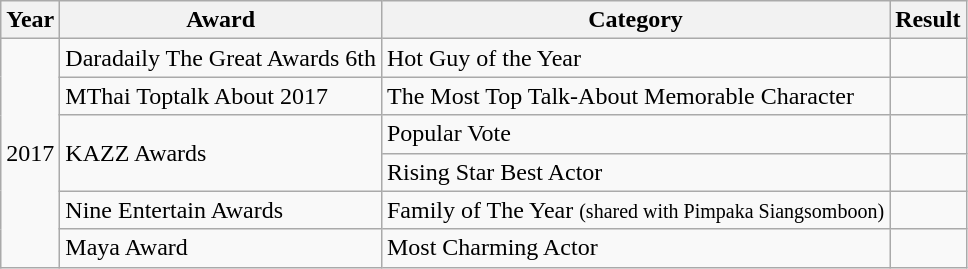<table class="wikitable">
<tr>
<th>Year</th>
<th>Award</th>
<th>Category</th>
<th>Result</th>
</tr>
<tr>
<td rowspan="6">2017</td>
<td>Daradaily The Great Awards 6th</td>
<td>Hot Guy of the Year</td>
<td></td>
</tr>
<tr>
<td>MThai Toptalk About 2017</td>
<td>The Most Top Talk-About Memorable Character</td>
<td></td>
</tr>
<tr>
<td rowspan="2">KAZZ Awards</td>
<td>Popular Vote</td>
<td></td>
</tr>
<tr>
<td>Rising Star Best Actor</td>
<td></td>
</tr>
<tr>
<td>Nine Entertain Awards</td>
<td>Family of The Year <small>(shared with Pimpaka Siangsomboon)</small></td>
<td></td>
</tr>
<tr>
<td>Maya Award</td>
<td>Most Charming Actor</td>
<td></td>
</tr>
</table>
